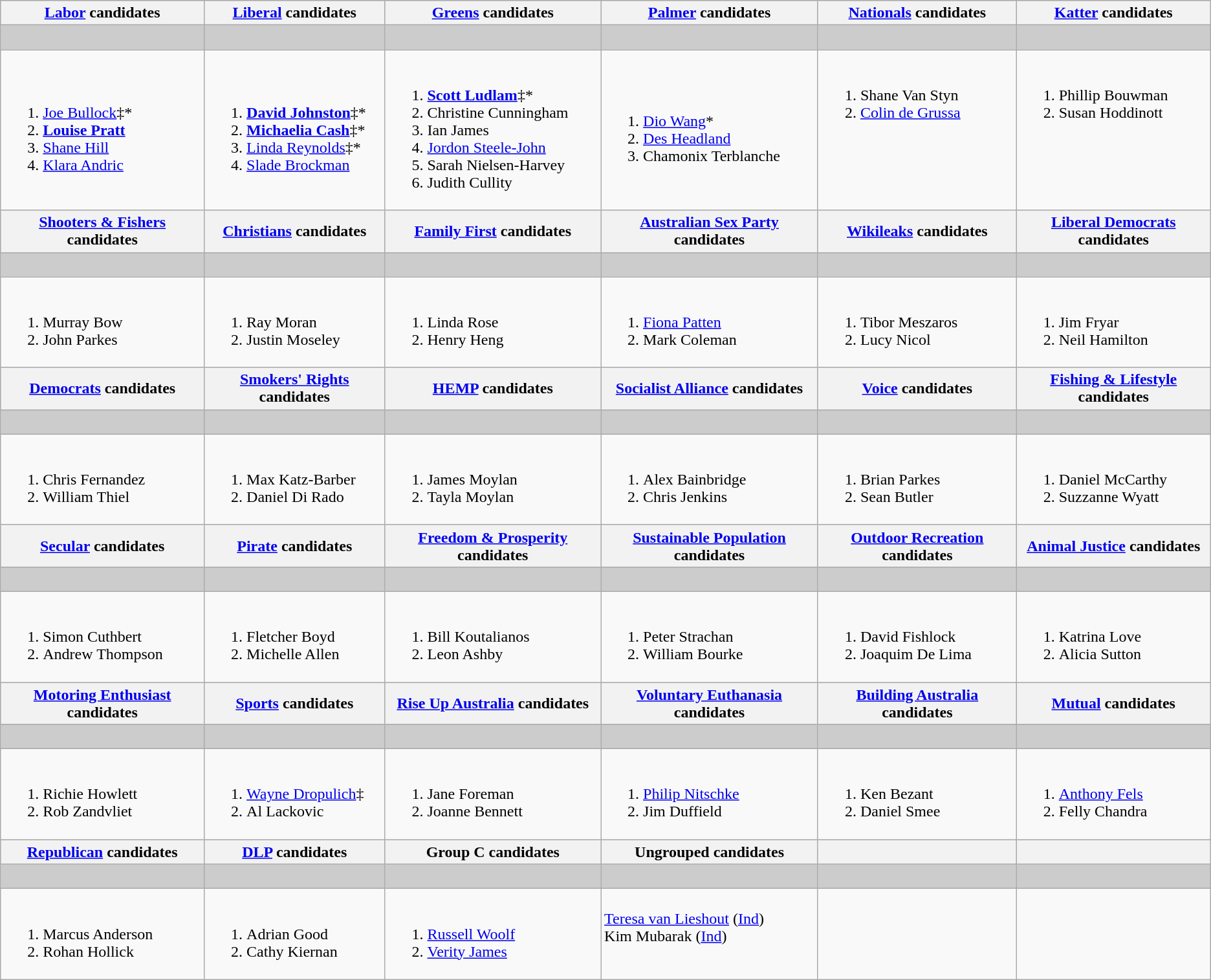<table class="wikitable">
<tr style="background:#ccc;">
<th><a href='#'>Labor</a> candidates</th>
<th><a href='#'>Liberal</a> candidates</th>
<th><a href='#'>Greens</a> candidates</th>
<th><a href='#'>Palmer</a> candidates</th>
<th><a href='#'>Nationals</a> candidates</th>
<th><a href='#'>Katter</a> candidates</th>
</tr>
<tr style="background:#ccc;">
<td></td>
<td></td>
<td></td>
<td></td>
<td></td>
<td> </td>
</tr>
<tr>
<td><br><ol><li><a href='#'>Joe Bullock</a>‡*</li><li><strong><a href='#'>Louise Pratt</a></strong></li><li><a href='#'>Shane Hill</a></li><li><a href='#'>Klara Andric</a></li></ol></td>
<td><br><ol><li><strong><a href='#'>David Johnston</a></strong>‡*</li><li><strong><a href='#'>Michaelia Cash</a></strong>‡*</li><li><a href='#'>Linda Reynolds</a>‡*</li><li><a href='#'>Slade Brockman</a></li></ol></td>
<td><br><ol><li><strong><a href='#'>Scott Ludlam</a></strong>‡*</li><li>Christine Cunningham</li><li>Ian James</li><li><a href='#'>Jordon Steele-John</a></li><li>Sarah Nielsen-Harvey</li><li>Judith Cullity</li></ol></td>
<td><br><ol><li><a href='#'>Dio Wang</a>*</li><li><a href='#'>Des Headland</a></li><li>Chamonix Terblanche</li></ol></td>
<td valign=top><br><ol><li>Shane Van Styn</li><li><a href='#'>Colin de Grussa</a></li></ol></td>
<td valign=top><br><ol><li>Phillip Bouwman</li><li>Susan Hoddinott</li></ol></td>
</tr>
<tr style="background:#ccc;">
<th><a href='#'>Shooters & Fishers</a> candidates</th>
<th><a href='#'>Christians</a> candidates</th>
<th><a href='#'>Family First</a> candidates</th>
<th><a href='#'>Australian Sex Party</a> candidates</th>
<th><a href='#'>Wikileaks</a> candidates</th>
<th><a href='#'>Liberal Democrats</a> candidates</th>
</tr>
<tr style="background:#ccc;">
<td></td>
<td></td>
<td></td>
<td></td>
<td></td>
<td> </td>
</tr>
<tr>
<td valign=top><br><ol><li>Murray Bow</li><li>John Parkes</li></ol></td>
<td valign=top><br><ol><li>Ray Moran</li><li>Justin Moseley</li></ol></td>
<td valign=top><br><ol><li>Linda Rose</li><li>Henry Heng</li></ol></td>
<td valign=top><br><ol><li><a href='#'>Fiona Patten</a></li><li>Mark Coleman</li></ol></td>
<td valign=top><br><ol><li>Tibor Meszaros</li><li>Lucy Nicol</li></ol></td>
<td valign=top><br><ol><li>Jim Fryar</li><li>Neil Hamilton</li></ol></td>
</tr>
<tr style="background:#ccc;">
<th><a href='#'>Democrats</a> candidates</th>
<th><a href='#'>Smokers' Rights</a> candidates</th>
<th><a href='#'>HEMP</a> candidates</th>
<th><a href='#'>Socialist Alliance</a> candidates</th>
<th><a href='#'>Voice</a> candidates</th>
<th><a href='#'>Fishing & Lifestyle</a> candidates</th>
</tr>
<tr style="background:#ccc;">
<td></td>
<td></td>
<td></td>
<td></td>
<td></td>
<td> </td>
</tr>
<tr>
<td valign=top><br><ol><li>Chris Fernandez</li><li>William Thiel</li></ol></td>
<td valign=top><br><ol><li>Max Katz-Barber</li><li>Daniel Di Rado</li></ol></td>
<td valign=top><br><ol><li>James Moylan</li><li>Tayla Moylan</li></ol></td>
<td valign=top><br><ol><li>Alex Bainbridge</li><li>Chris Jenkins</li></ol></td>
<td valign=top><br><ol><li>Brian Parkes</li><li>Sean Butler</li></ol></td>
<td valign=top><br><ol><li>Daniel McCarthy</li><li>Suzzanne Wyatt</li></ol></td>
</tr>
<tr style="background:#ccc;">
<th><a href='#'>Secular</a> candidates</th>
<th><a href='#'>Pirate</a> candidates</th>
<th><a href='#'>Freedom & Prosperity</a> candidates</th>
<th><a href='#'>Sustainable Population</a> candidates</th>
<th><a href='#'>Outdoor Recreation</a> candidates</th>
<th><a href='#'>Animal Justice</a> candidates</th>
</tr>
<tr style="background:#ccc;">
<td></td>
<td></td>
<td></td>
<td></td>
<td></td>
<td> </td>
</tr>
<tr>
<td valign=top><br><ol><li>Simon Cuthbert</li><li>Andrew Thompson</li></ol></td>
<td valign=top><br><ol><li>Fletcher Boyd</li><li>Michelle Allen</li></ol></td>
<td valign=top><br><ol><li>Bill Koutalianos</li><li>Leon Ashby</li></ol></td>
<td valign=top><br><ol><li>Peter Strachan</li><li>William Bourke</li></ol></td>
<td valign=top><br><ol><li>David Fishlock</li><li>Joaquim De Lima</li></ol></td>
<td valign=top><br><ol><li>Katrina Love</li><li>Alicia Sutton</li></ol></td>
</tr>
<tr style="background:#ccc;">
<th><a href='#'>Motoring Enthusiast</a> candidates</th>
<th><a href='#'>Sports</a> candidates</th>
<th><a href='#'>Rise Up Australia</a> candidates</th>
<th><a href='#'>Voluntary Euthanasia</a> candidates</th>
<th><a href='#'>Building Australia</a> candidates</th>
<th><a href='#'>Mutual</a> candidates</th>
</tr>
<tr style="background:#ccc;">
<td></td>
<td></td>
<td></td>
<td></td>
<td></td>
<td> </td>
</tr>
<tr>
<td valign=top><br><ol><li>Richie Howlett</li><li>Rob Zandvliet</li></ol></td>
<td valign=top><br><ol><li><a href='#'>Wayne Dropulich</a>‡</li><li>Al Lackovic</li></ol></td>
<td valign=top><br><ol><li>Jane Foreman</li><li>Joanne Bennett</li></ol></td>
<td valign=top><br><ol><li><a href='#'>Philip Nitschke</a></li><li>Jim Duffield</li></ol></td>
<td valign=top><br><ol><li>Ken Bezant</li><li>Daniel Smee</li></ol></td>
<td valign=top><br><ol><li><a href='#'>Anthony Fels</a></li><li>Felly Chandra</li></ol></td>
</tr>
<tr style="background:#ccc;">
<th><a href='#'>Republican</a> candidates</th>
<th><a href='#'>DLP</a> candidates</th>
<th>Group C candidates</th>
<th>Ungrouped candidates</th>
<th></th>
<th></th>
</tr>
<tr style="background:#ccc;">
<td></td>
<td></td>
<td></td>
<td></td>
<td></td>
<td> </td>
</tr>
<tr>
<td valign=top><br><ol><li>Marcus Anderson</li><li>Rohan Hollick</li></ol></td>
<td valign=top><br><ol><li>Adrian Good</li><li>Cathy Kiernan</li></ol></td>
<td valign=top><br><ol><li><a href='#'>Russell Woolf</a></li><li><a href='#'>Verity James</a></li></ol></td>
<td valign=top><br><a href='#'>Teresa van Lieshout</a> (<a href='#'>Ind</a>)<br>
Kim Mubarak (<a href='#'>Ind</a>)</td>
<td valign=top></td>
<td valign=top></td>
</tr>
</table>
